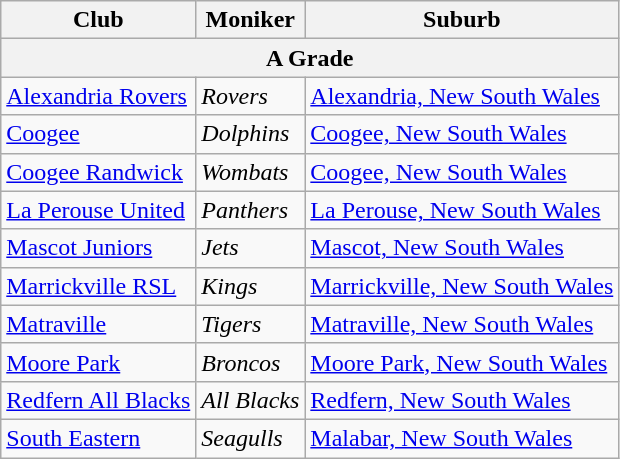<table class="wikitable">
<tr>
<th>Club</th>
<th>Moniker</th>
<th>Suburb</th>
</tr>
<tr>
<th colspan="3">A Grade</th>
</tr>
<tr>
<td> <a href='#'>Alexandria Rovers</a></td>
<td><em>Rovers</em></td>
<td><a href='#'>Alexandria, New South Wales</a></td>
</tr>
<tr>
<td> <a href='#'>Coogee</a></td>
<td><em>Dolphins</em></td>
<td><a href='#'>Coogee, New South Wales</a></td>
</tr>
<tr>
<td> <a href='#'>Coogee Randwick</a></td>
<td><em>Wombats</em></td>
<td><a href='#'>Coogee, New South Wales</a></td>
</tr>
<tr>
<td> <a href='#'>La Perouse United</a></td>
<td><em>Panthers</em></td>
<td><a href='#'>La Perouse, New South Wales</a></td>
</tr>
<tr>
<td> <a href='#'>Mascot Juniors</a></td>
<td><em>Jets</em></td>
<td><a href='#'>Mascot, New South Wales</a></td>
</tr>
<tr>
<td> <a href='#'>Marrickville RSL</a></td>
<td><em>Kings</em></td>
<td><a href='#'>Marrickville, New South Wales</a></td>
</tr>
<tr>
<td> <a href='#'>Matraville</a></td>
<td><em>Tigers</em></td>
<td><a href='#'>Matraville, New South Wales</a></td>
</tr>
<tr>
<td> <a href='#'>Moore Park</a></td>
<td><em>Broncos</em></td>
<td><a href='#'>Moore Park, New South Wales</a></td>
</tr>
<tr>
<td> <a href='#'>Redfern All Blacks</a></td>
<td><em>All Blacks</em></td>
<td><a href='#'>Redfern, New South Wales</a></td>
</tr>
<tr>
<td> <a href='#'>South Eastern</a></td>
<td><em>Seagulls</em></td>
<td><a href='#'>Malabar, New South Wales</a></td>
</tr>
</table>
